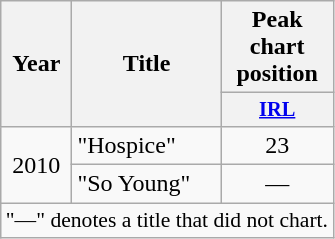<table class="wikitable" style="text-align:center;">
<tr>
<th rowspan=2>Year</th>
<th rowspan=2>Title</th>
<th>Peak chart position</th>
</tr>
<tr>
<th style="width:5em;font-size:85%"><a href='#'>IRL</a><br></th>
</tr>
<tr>
<td rowspan="2">2010</td>
<td style="text-align:left;">"Hospice"</td>
<td>23</td>
</tr>
<tr>
<td style="text-align:left;">"So Young"</td>
<td>—</td>
</tr>
<tr>
<td colspan="3" style="font-size:90%">"—" denotes a title that did not chart.</td>
</tr>
</table>
